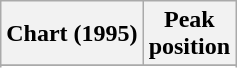<table class="wikitable sortable">
<tr>
<th align="left">Chart (1995)</th>
<th align="center">Peak<br>position</th>
</tr>
<tr>
</tr>
<tr>
</tr>
</table>
